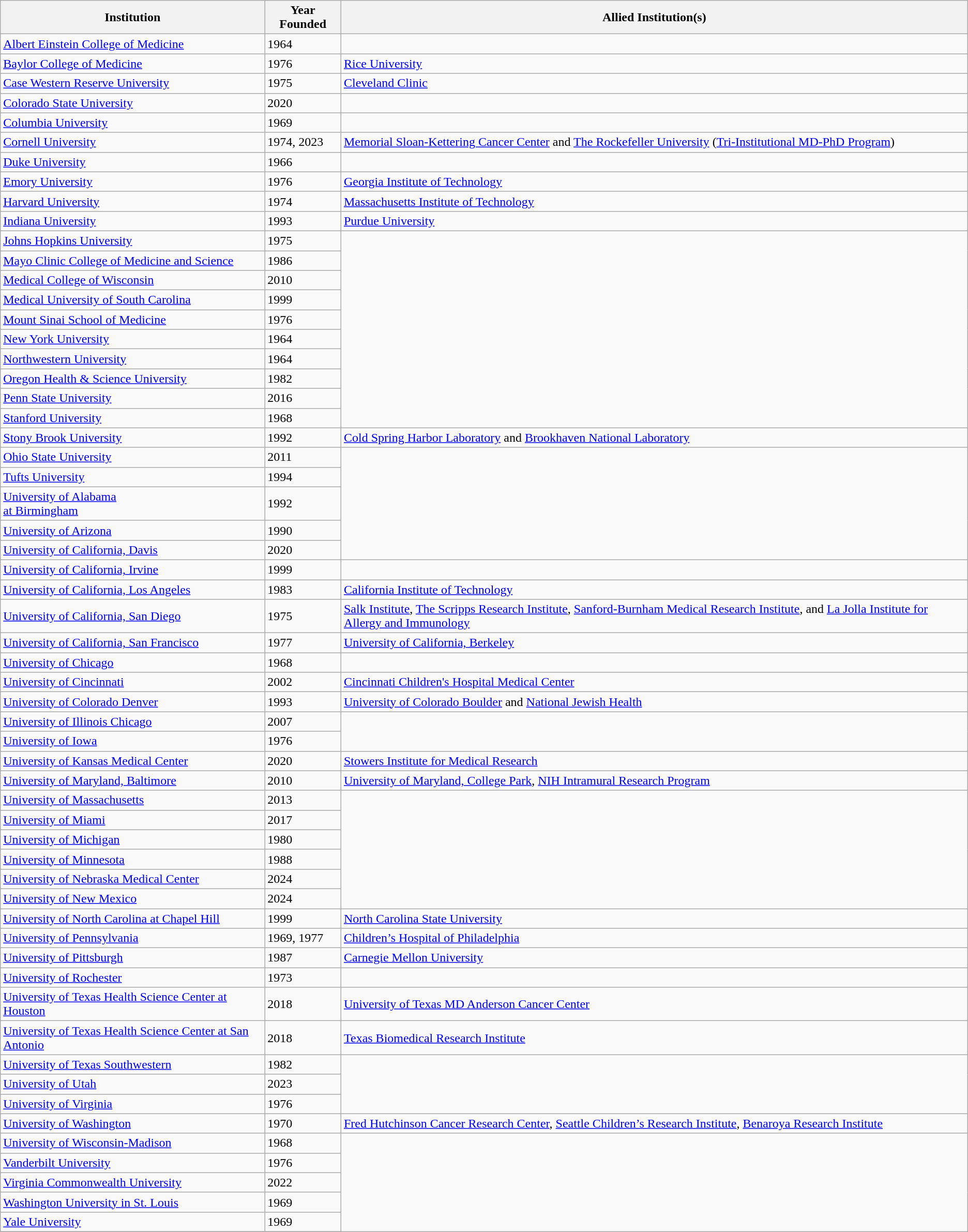<table class="wikitable sortable">
<tr>
<th>Institution</th>
<th>Year Founded</th>
<th>Allied Institution(s)</th>
</tr>
<tr>
<td><a href='#'>Albert Einstein College of Medicine</a></td>
<td>1964</td>
<td></td>
</tr>
<tr>
<td><a href='#'>Baylor College of Medicine</a></td>
<td>1976</td>
<td><a href='#'>Rice University</a></td>
</tr>
<tr>
<td><a href='#'>Case Western Reserve University</a></td>
<td>1975</td>
<td><a href='#'>Cleveland Clinic</a></td>
</tr>
<tr>
<td><a href='#'>Colorado State University</a></td>
<td>2020</td>
<td></td>
</tr>
<tr>
<td><a href='#'>Columbia University</a></td>
<td>1969</td>
</tr>
<tr>
<td><a href='#'>Cornell University</a></td>
<td>1974, 2023</td>
<td><a href='#'>Memorial Sloan-Kettering Cancer Center</a> and <a href='#'>The Rockefeller University</a> (<a href='#'>Tri-Institutional MD-PhD Program</a>)</td>
</tr>
<tr>
<td><a href='#'>Duke University</a></td>
<td>1966</td>
</tr>
<tr>
<td><a href='#'>Emory University</a></td>
<td>1976</td>
<td><a href='#'>Georgia Institute of Technology</a></td>
</tr>
<tr>
<td><a href='#'>Harvard University</a></td>
<td>1974</td>
<td><a href='#'>Massachusetts Institute of Technology</a></td>
</tr>
<tr>
<td><a href='#'>Indiana University</a></td>
<td>1993</td>
<td><a href='#'>Purdue University</a></td>
</tr>
<tr>
<td><a href='#'>Johns Hopkins University</a></td>
<td>1975</td>
</tr>
<tr>
<td><a href='#'>Mayo Clinic College of Medicine and Science</a></td>
<td>1986</td>
</tr>
<tr>
<td><a href='#'>Medical College of Wisconsin</a></td>
<td>2010</td>
</tr>
<tr>
<td><a href='#'>Medical University of South Carolina</a></td>
<td>1999</td>
</tr>
<tr>
<td><a href='#'>Mount Sinai School of Medicine</a></td>
<td>1976</td>
</tr>
<tr>
<td><a href='#'>New York University</a></td>
<td>1964</td>
</tr>
<tr>
<td><a href='#'>Northwestern University</a></td>
<td>1964</td>
</tr>
<tr>
<td><a href='#'>Oregon Health & Science University</a></td>
<td>1982</td>
</tr>
<tr>
<td><a href='#'>Penn State University</a></td>
<td>2016</td>
</tr>
<tr>
<td><a href='#'>Stanford University</a></td>
<td>1968</td>
</tr>
<tr>
<td><a href='#'>Stony Brook University</a></td>
<td>1992</td>
<td><a href='#'>Cold Spring Harbor Laboratory</a> and <a href='#'>Brookhaven National Laboratory</a></td>
</tr>
<tr>
<td><a href='#'>Ohio State University</a></td>
<td>2011</td>
</tr>
<tr>
<td><a href='#'>Tufts University</a></td>
<td>1994</td>
</tr>
<tr>
<td><a href='#'>University of Alabama<br> at Birmingham</a></td>
<td>1992</td>
</tr>
<tr>
<td><a href='#'>University of Arizona</a></td>
<td>1990</td>
</tr>
<tr>
<td><a href='#'>University of California, Davis</a></td>
<td>2020</td>
</tr>
<tr>
<td><a href='#'>University of California, Irvine</a></td>
<td>1999</td>
<td></td>
</tr>
<tr>
<td><a href='#'>University of California, Los Angeles</a></td>
<td>1983</td>
<td><a href='#'>California Institute of Technology</a></td>
</tr>
<tr>
<td><a href='#'>University of California, San Diego</a></td>
<td>1975</td>
<td><a href='#'>Salk Institute</a>, <a href='#'>The Scripps Research Institute</a>, <a href='#'>Sanford-Burnham Medical Research Institute</a>, and <a href='#'>La Jolla Institute for Allergy and Immunology</a></td>
</tr>
<tr>
<td><a href='#'>University of California, San Francisco</a></td>
<td>1977</td>
<td><a href='#'>University of California, Berkeley</a></td>
</tr>
<tr>
<td><a href='#'>University of Chicago</a></td>
<td>1968</td>
</tr>
<tr>
<td><a href='#'>University of Cincinnati</a></td>
<td>2002</td>
<td><a href='#'>Cincinnati Children's Hospital Medical Center</a></td>
</tr>
<tr>
<td><a href='#'>University of Colorado Denver</a></td>
<td>1993</td>
<td><a href='#'>University of Colorado Boulder</a> and <a href='#'>National Jewish Health</a></td>
</tr>
<tr>
<td><a href='#'>University of Illinois Chicago</a></td>
<td>2007</td>
</tr>
<tr>
<td><a href='#'>University of Iowa</a></td>
<td>1976</td>
</tr>
<tr>
<td><a href='#'>University of Kansas Medical Center</a></td>
<td>2020</td>
<td><a href='#'>Stowers Institute for Medical Research</a></td>
</tr>
<tr>
<td><a href='#'>University of Maryland, Baltimore</a></td>
<td>2010</td>
<td><a href='#'>University of Maryland, College Park</a>, <a href='#'>NIH Intramural Research Program</a></td>
</tr>
<tr>
<td><a href='#'>University of Massachusetts</a></td>
<td>2013</td>
</tr>
<tr>
<td><a href='#'>University of Miami</a></td>
<td>2017</td>
</tr>
<tr>
<td><a href='#'>University of Michigan</a></td>
<td>1980</td>
</tr>
<tr>
<td><a href='#'>University of Minnesota</a></td>
<td>1988</td>
</tr>
<tr>
<td><a href='#'>University of Nebraska Medical Center</a></td>
<td>2024</td>
</tr>
<tr>
<td><a href='#'>University of New Mexico</a></td>
<td>2024</td>
</tr>
<tr>
<td><a href='#'>University of North Carolina at Chapel Hill</a></td>
<td>1999</td>
<td><a href='#'>North Carolina State University</a></td>
</tr>
<tr>
<td><a href='#'>University of Pennsylvania</a></td>
<td>1969, 1977</td>
<td><a href='#'>Children’s Hospital of Philadelphia</a></td>
</tr>
<tr>
<td><a href='#'>University of Pittsburgh</a></td>
<td>1987</td>
<td><a href='#'>Carnegie Mellon University</a></td>
</tr>
<tr>
<td><a href='#'>University of Rochester</a></td>
<td>1973</td>
</tr>
<tr>
<td><a href='#'>University of Texas Health Science Center at Houston</a></td>
<td>2018</td>
<td><a href='#'>University of Texas MD Anderson Cancer Center</a></td>
</tr>
<tr>
<td><a href='#'>University of Texas Health Science Center at San Antonio</a></td>
<td>2018</td>
<td><a href='#'>Texas Biomedical Research Institute</a></td>
</tr>
<tr>
<td><a href='#'>University of Texas Southwestern</a></td>
<td>1982</td>
</tr>
<tr>
<td><a href='#'>University of Utah</a></td>
<td>2023</td>
</tr>
<tr>
<td><a href='#'>University of Virginia</a></td>
<td>1976</td>
</tr>
<tr>
<td><a href='#'>University of Washington</a></td>
<td>1970</td>
<td><a href='#'>Fred Hutchinson Cancer Research Center</a>, <a href='#'>Seattle Children’s Research Institute</a>, <a href='#'>Benaroya Research Institute</a></td>
</tr>
<tr>
<td><a href='#'>University of Wisconsin-Madison</a></td>
<td>1968</td>
</tr>
<tr>
<td><a href='#'>Vanderbilt University</a></td>
<td>1976</td>
</tr>
<tr>
<td><a href='#'>Virginia Commonwealth University</a></td>
<td>2022</td>
</tr>
<tr>
<td><a href='#'>Washington University in St. Louis</a></td>
<td>1969</td>
</tr>
<tr>
<td><a href='#'>Yale University</a></td>
<td>1969</td>
</tr>
<tr>
</tr>
</table>
